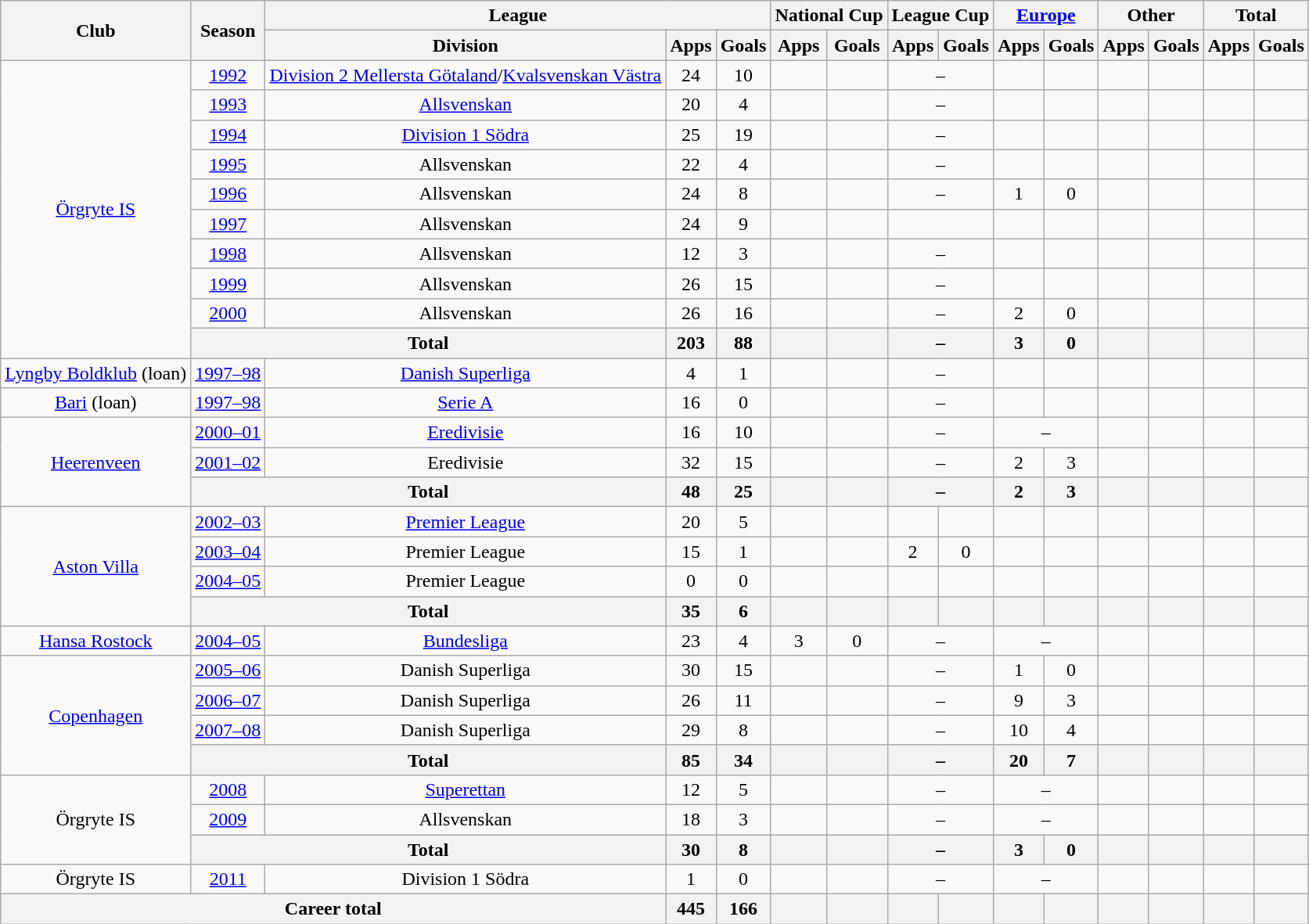<table class="wikitable" style="text-align:center">
<tr>
<th rowspan="2">Club</th>
<th rowspan="2">Season</th>
<th colspan="3">League</th>
<th colspan="2">National Cup</th>
<th colspan="2">League Cup</th>
<th colspan="2"><a href='#'>Europe</a></th>
<th colspan="2">Other</th>
<th colspan="2">Total</th>
</tr>
<tr>
<th>Division</th>
<th>Apps</th>
<th>Goals</th>
<th>Apps</th>
<th>Goals</th>
<th>Apps</th>
<th>Goals</th>
<th>Apps</th>
<th>Goals</th>
<th>Apps</th>
<th>Goals</th>
<th>Apps</th>
<th>Goals</th>
</tr>
<tr>
<td rowspan="10"><a href='#'>Örgryte IS</a></td>
<td><a href='#'>1992</a></td>
<td><a href='#'>Division 2 Mellersta Götaland</a>/<a href='#'>Kvalsvenskan Västra</a></td>
<td>24</td>
<td>10</td>
<td></td>
<td></td>
<td colspan="2">–</td>
<td></td>
<td></td>
<td></td>
<td></td>
<td></td>
<td></td>
</tr>
<tr>
<td><a href='#'>1993</a></td>
<td><a href='#'>Allsvenskan</a></td>
<td>20</td>
<td>4</td>
<td></td>
<td></td>
<td colspan="2">–</td>
<td></td>
<td></td>
<td></td>
<td></td>
<td></td>
<td></td>
</tr>
<tr>
<td><a href='#'>1994</a></td>
<td><a href='#'>Division 1 Södra</a></td>
<td>25</td>
<td>19</td>
<td></td>
<td></td>
<td colspan="2">–</td>
<td></td>
<td></td>
<td></td>
<td></td>
<td></td>
<td></td>
</tr>
<tr>
<td><a href='#'>1995</a></td>
<td>Allsvenskan</td>
<td>22</td>
<td>4</td>
<td></td>
<td></td>
<td colspan="2">–</td>
<td></td>
<td></td>
<td></td>
<td></td>
<td></td>
<td></td>
</tr>
<tr>
<td><a href='#'>1996</a></td>
<td>Allsvenskan</td>
<td>24</td>
<td>8</td>
<td></td>
<td></td>
<td colspan="2">–</td>
<td>1</td>
<td>0</td>
<td></td>
<td></td>
<td></td>
<td></td>
</tr>
<tr>
<td><a href='#'>1997</a></td>
<td>Allsvenskan</td>
<td>24</td>
<td>9</td>
<td></td>
<td></td>
<td colspan="2"></td>
<td></td>
<td></td>
<td></td>
<td></td>
<td></td>
<td></td>
</tr>
<tr>
<td><a href='#'>1998</a></td>
<td>Allsvenskan</td>
<td>12</td>
<td>3</td>
<td></td>
<td></td>
<td colspan="2">–</td>
<td></td>
<td></td>
<td></td>
<td></td>
<td></td>
<td></td>
</tr>
<tr>
<td><a href='#'>1999</a></td>
<td>Allsvenskan</td>
<td>26</td>
<td>15</td>
<td></td>
<td></td>
<td colspan="2">–</td>
<td></td>
<td></td>
<td></td>
<td></td>
<td></td>
<td></td>
</tr>
<tr>
<td><a href='#'>2000</a></td>
<td>Allsvenskan</td>
<td>26</td>
<td>16</td>
<td></td>
<td></td>
<td colspan="2">–</td>
<td>2</td>
<td>0</td>
<td></td>
<td></td>
<td></td>
<td></td>
</tr>
<tr>
<th colspan="2">Total</th>
<th>203</th>
<th>88</th>
<th></th>
<th></th>
<th colspan="2">–</th>
<th>3</th>
<th>0</th>
<th></th>
<th></th>
<th></th>
<th></th>
</tr>
<tr>
<td><a href='#'>Lyngby Boldklub</a> (loan)</td>
<td><a href='#'>1997–98</a></td>
<td><a href='#'>Danish Superliga</a></td>
<td>4</td>
<td>1</td>
<td></td>
<td></td>
<td colspan="2">–</td>
<td></td>
<td></td>
<td></td>
<td></td>
<td></td>
<td></td>
</tr>
<tr>
<td><a href='#'>Bari</a> (loan)</td>
<td><a href='#'>1997–98</a></td>
<td><a href='#'>Serie A</a></td>
<td>16</td>
<td>0</td>
<td></td>
<td></td>
<td colspan="2">–</td>
<td></td>
<td></td>
<td></td>
<td></td>
<td></td>
<td></td>
</tr>
<tr>
<td rowspan="3"><a href='#'>Heerenveen</a></td>
<td><a href='#'>2000–01</a></td>
<td><a href='#'>Eredivisie</a></td>
<td>16</td>
<td>10</td>
<td></td>
<td></td>
<td colspan="2">–</td>
<td colspan="2">–</td>
<td></td>
<td></td>
<td></td>
<td></td>
</tr>
<tr>
<td><a href='#'>2001–02</a></td>
<td>Eredivisie</td>
<td>32</td>
<td>15</td>
<td></td>
<td></td>
<td colspan="2">–</td>
<td>2</td>
<td>3</td>
<td></td>
<td></td>
<td></td>
<td></td>
</tr>
<tr>
<th colspan="2">Total</th>
<th>48</th>
<th>25</th>
<th></th>
<th></th>
<th colspan="2">–</th>
<th>2</th>
<th>3</th>
<th></th>
<th></th>
<th></th>
<th></th>
</tr>
<tr>
<td rowspan="4"><a href='#'>Aston Villa</a></td>
<td><a href='#'>2002–03</a></td>
<td><a href='#'>Premier League</a></td>
<td>20</td>
<td>5</td>
<td></td>
<td></td>
<td></td>
<td></td>
<td></td>
<td></td>
<td></td>
<td></td>
<td></td>
<td></td>
</tr>
<tr>
<td><a href='#'>2003–04</a></td>
<td>Premier League</td>
<td>15</td>
<td>1</td>
<td></td>
<td></td>
<td>2</td>
<td>0</td>
<td></td>
<td></td>
<td></td>
<td></td>
<td></td>
</tr>
<tr>
<td><a href='#'>2004–05</a></td>
<td>Premier League</td>
<td>0</td>
<td>0</td>
<td></td>
<td></td>
<td></td>
<td></td>
<td></td>
<td></td>
<td></td>
<td></td>
<td></td>
<td></td>
</tr>
<tr>
<th colspan="2">Total</th>
<th>35</th>
<th>6</th>
<th></th>
<th></th>
<th></th>
<th></th>
<th></th>
<th></th>
<th></th>
<th></th>
<th></th>
<th></th>
</tr>
<tr>
<td><a href='#'>Hansa Rostock</a></td>
<td><a href='#'>2004–05</a></td>
<td><a href='#'>Bundesliga</a></td>
<td>23</td>
<td>4</td>
<td>3</td>
<td>0</td>
<td colspan="2">–</td>
<td colspan="2">–</td>
<td></td>
<td></td>
<td></td>
<td></td>
</tr>
<tr>
<td rowspan="4"><a href='#'>Copenhagen</a></td>
<td><a href='#'>2005–06</a></td>
<td>Danish Superliga</td>
<td>30</td>
<td>15</td>
<td></td>
<td></td>
<td colspan="2">–</td>
<td>1</td>
<td>0</td>
<td></td>
<td></td>
<td></td>
<td></td>
</tr>
<tr>
<td><a href='#'>2006–07</a></td>
<td>Danish Superliga</td>
<td>26</td>
<td>11</td>
<td></td>
<td></td>
<td colspan="2">–</td>
<td>9</td>
<td>3</td>
<td></td>
<td></td>
<td></td>
<td></td>
</tr>
<tr>
<td><a href='#'>2007–08</a></td>
<td>Danish Superliga</td>
<td>29</td>
<td>8</td>
<td></td>
<td></td>
<td colspan="2">–</td>
<td>10</td>
<td>4</td>
<td></td>
<td></td>
<td></td>
<td></td>
</tr>
<tr>
<th colspan="2">Total</th>
<th>85</th>
<th>34</th>
<th></th>
<th></th>
<th colspan="2">–</th>
<th>20</th>
<th>7</th>
<th></th>
<th></th>
<th></th>
<th></th>
</tr>
<tr>
<td rowspan="3">Örgryte IS</td>
<td><a href='#'>2008</a></td>
<td><a href='#'>Superettan</a></td>
<td>12</td>
<td>5</td>
<td></td>
<td></td>
<td colspan="2">–</td>
<td colspan="2">–</td>
<td></td>
<td></td>
<td></td>
<td></td>
</tr>
<tr>
<td><a href='#'>2009</a></td>
<td>Allsvenskan</td>
<td>18</td>
<td>3</td>
<td></td>
<td></td>
<td colspan="2">–</td>
<td colspan="2">–</td>
<td></td>
<td></td>
<td></td>
<td></td>
</tr>
<tr>
<th colspan="2">Total</th>
<th>30</th>
<th>8</th>
<th></th>
<th></th>
<th colspan="2">–</th>
<th>3</th>
<th>0</th>
<th></th>
<th></th>
<th></th>
<th></th>
</tr>
<tr>
<td>Örgryte IS</td>
<td><a href='#'>2011</a></td>
<td>Division 1 Södra</td>
<td>1</td>
<td>0</td>
<td></td>
<td></td>
<td colspan="2">–</td>
<td colspan="2">–</td>
<td></td>
<td></td>
<td></td>
<td></td>
</tr>
<tr>
<th colspan="3">Career total</th>
<th>445</th>
<th>166</th>
<th></th>
<th></th>
<th></th>
<th></th>
<th></th>
<th></th>
<th></th>
<th></th>
<th></th>
<th></th>
</tr>
</table>
